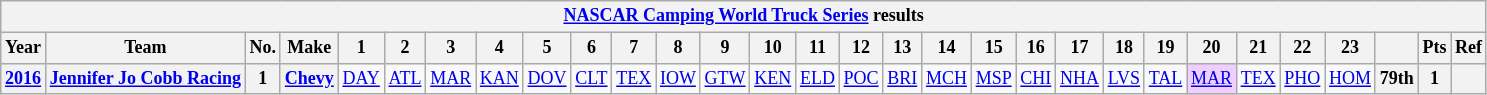<table class="wikitable" style="text-align:center; font-size:75%">
<tr>
<th colspan=30><a href='#'>NASCAR Camping World Truck Series</a> results</th>
</tr>
<tr>
<th>Year</th>
<th>Team</th>
<th>No.</th>
<th>Make</th>
<th>1</th>
<th>2</th>
<th>3</th>
<th>4</th>
<th>5</th>
<th>6</th>
<th>7</th>
<th>8</th>
<th>9</th>
<th>10</th>
<th>11</th>
<th>12</th>
<th>13</th>
<th>14</th>
<th>15</th>
<th>16</th>
<th>17</th>
<th>18</th>
<th>19</th>
<th>20</th>
<th>21</th>
<th>22</th>
<th>23</th>
<th></th>
<th>Pts</th>
<th>Ref</th>
</tr>
<tr>
<th><a href='#'>2016</a></th>
<th><a href='#'>Jennifer Jo Cobb Racing</a></th>
<th>1</th>
<th><a href='#'>Chevy</a></th>
<td><a href='#'>DAY</a></td>
<td><a href='#'>ATL</a></td>
<td><a href='#'>MAR</a></td>
<td><a href='#'>KAN</a></td>
<td><a href='#'>DOV</a></td>
<td><a href='#'>CLT</a></td>
<td><a href='#'>TEX</a></td>
<td><a href='#'>IOW</a></td>
<td><a href='#'>GTW</a></td>
<td><a href='#'>KEN</a></td>
<td><a href='#'>ELD</a></td>
<td><a href='#'>POC</a></td>
<td><a href='#'>BRI</a></td>
<td><a href='#'>MCH</a></td>
<td><a href='#'>MSP</a></td>
<td><a href='#'>CHI</a></td>
<td><a href='#'>NHA</a></td>
<td><a href='#'>LVS</a></td>
<td><a href='#'>TAL</a></td>
<td style="background:#EFCFFF;"><a href='#'>MAR</a><br></td>
<td><a href='#'>TEX</a></td>
<td><a href='#'>PHO</a></td>
<td><a href='#'>HOM</a></td>
<th>79th</th>
<th>1</th>
<th></th>
</tr>
</table>
